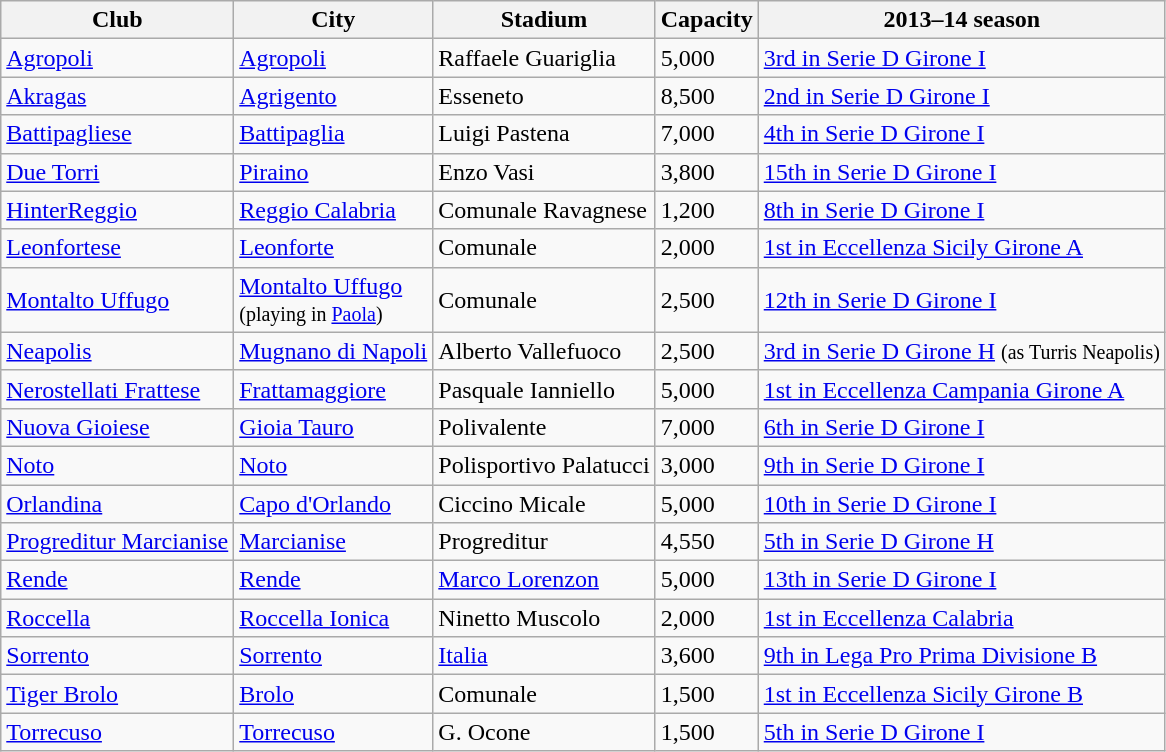<table class="wikitable sortable">
<tr>
<th>Club</th>
<th>City</th>
<th>Stadium</th>
<th>Capacity</th>
<th>2013–14 season</th>
</tr>
<tr>
<td><a href='#'>Agropoli</a></td>
<td><a href='#'>Agropoli</a></td>
<td>Raffaele Guariglia</td>
<td>5,000</td>
<td><a href='#'>3rd in Serie D Girone I</a></td>
</tr>
<tr>
<td><a href='#'>Akragas</a></td>
<td><a href='#'>Agrigento</a></td>
<td>Esseneto</td>
<td>8,500</td>
<td><a href='#'>2nd in Serie D Girone I</a></td>
</tr>
<tr>
<td><a href='#'>Battipagliese</a></td>
<td><a href='#'>Battipaglia</a></td>
<td>Luigi Pastena</td>
<td>7,000</td>
<td><a href='#'>4th in Serie D Girone I</a></td>
</tr>
<tr>
<td><a href='#'>Due Torri</a></td>
<td><a href='#'>Piraino</a></td>
<td>Enzo Vasi</td>
<td>3,800</td>
<td><a href='#'>15th in Serie D Girone I</a></td>
</tr>
<tr>
<td><a href='#'>HinterReggio</a></td>
<td><a href='#'>Reggio Calabria</a></td>
<td>Comunale Ravagnese</td>
<td>1,200</td>
<td><a href='#'>8th in Serie D Girone I</a></td>
</tr>
<tr>
<td><a href='#'>Leonfortese</a></td>
<td><a href='#'>Leonforte</a></td>
<td>Comunale</td>
<td>2,000</td>
<td><a href='#'>1st in Eccellenza Sicily Girone A</a></td>
</tr>
<tr>
<td><a href='#'>Montalto Uffugo</a></td>
<td><a href='#'>Montalto Uffugo</a><br><small>(playing in <a href='#'>Paola</a>)</small></td>
<td>Comunale</td>
<td>2,500</td>
<td><a href='#'>12th in Serie D Girone I</a></td>
</tr>
<tr>
<td><a href='#'>Neapolis</a></td>
<td><a href='#'>Mugnano di Napoli</a></td>
<td>Alberto Vallefuoco</td>
<td>2,500</td>
<td><a href='#'>3rd in Serie D Girone H</a> <small>(as Turris Neapolis)</small></td>
</tr>
<tr>
<td><a href='#'>Nerostellati Frattese</a></td>
<td><a href='#'>Frattamaggiore</a></td>
<td>Pasquale Ianniello</td>
<td>5,000</td>
<td><a href='#'>1st in Eccellenza Campania Girone A</a></td>
</tr>
<tr>
<td><a href='#'>Nuova Gioiese</a></td>
<td><a href='#'>Gioia Tauro</a></td>
<td>Polivalente</td>
<td>7,000</td>
<td><a href='#'>6th in Serie D Girone I</a></td>
</tr>
<tr>
<td><a href='#'>Noto</a></td>
<td><a href='#'>Noto</a></td>
<td>Polisportivo Palatucci</td>
<td>3,000</td>
<td><a href='#'>9th in Serie D Girone I</a></td>
</tr>
<tr>
<td><a href='#'>Orlandina</a></td>
<td><a href='#'>Capo d'Orlando</a></td>
<td>Ciccino Micale</td>
<td>5,000</td>
<td><a href='#'>10th in Serie D Girone I</a></td>
</tr>
<tr>
<td><a href='#'>Progreditur Marcianise</a></td>
<td><a href='#'>Marcianise</a></td>
<td>Progreditur</td>
<td>4,550</td>
<td><a href='#'>5th in Serie D Girone H</a></td>
</tr>
<tr>
<td><a href='#'>Rende</a></td>
<td><a href='#'>Rende</a></td>
<td><a href='#'>Marco Lorenzon</a></td>
<td>5,000</td>
<td><a href='#'>13th in Serie D Girone I</a></td>
</tr>
<tr>
<td><a href='#'>Roccella</a></td>
<td><a href='#'>Roccella Ionica</a></td>
<td>Ninetto Muscolo</td>
<td>2,000</td>
<td><a href='#'>1st in Eccellenza Calabria</a></td>
</tr>
<tr>
<td><a href='#'>Sorrento</a></td>
<td><a href='#'>Sorrento</a></td>
<td><a href='#'>Italia</a></td>
<td>3,600</td>
<td><a href='#'>9th in Lega Pro Prima Divisione B</a></td>
</tr>
<tr>
<td><a href='#'>Tiger Brolo</a></td>
<td><a href='#'>Brolo</a></td>
<td>Comunale</td>
<td>1,500</td>
<td><a href='#'>1st in Eccellenza Sicily Girone B</a></td>
</tr>
<tr>
<td><a href='#'>Torrecuso</a></td>
<td><a href='#'>Torrecuso</a></td>
<td>G. Ocone</td>
<td>1,500</td>
<td><a href='#'>5th in Serie D Girone I</a></td>
</tr>
</table>
